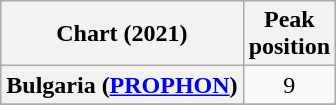<table class="wikitable sortable plainrowheaders" style="text-align:center">
<tr>
<th scope="col">Chart (2021)</th>
<th scope="col">Peak<br>position</th>
</tr>
<tr>
<th scope="row">Bulgaria (<a href='#'>PROPHON</a>)</th>
<td>9</td>
</tr>
<tr>
</tr>
</table>
